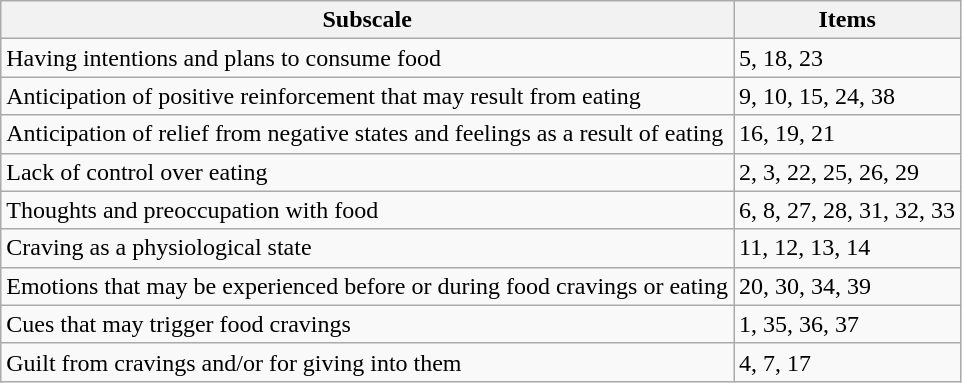<table class="wikitable">
<tr>
<th>Subscale</th>
<th>Items</th>
</tr>
<tr>
<td>Having intentions and plans to consume food</td>
<td>5, 18, 23</td>
</tr>
<tr>
<td>Anticipation of positive reinforcement that may result from eating</td>
<td>9, 10, 15, 24, 38</td>
</tr>
<tr>
<td>Anticipation of relief from negative states and feelings as a result of eating</td>
<td>16, 19, 21</td>
</tr>
<tr>
<td>Lack of control over eating</td>
<td>2, 3, 22, 25, 26, 29</td>
</tr>
<tr>
<td>Thoughts and preoccupation with food</td>
<td>6, 8, 27, 28, 31, 32, 33</td>
</tr>
<tr>
<td>Craving as a physiological state</td>
<td>11, 12, 13, 14</td>
</tr>
<tr>
<td>Emotions that may be experienced before or during food cravings or eating</td>
<td>20, 30, 34, 39</td>
</tr>
<tr>
<td>Cues that may trigger food cravings</td>
<td>1, 35, 36, 37</td>
</tr>
<tr>
<td>Guilt from cravings and/or for giving into them</td>
<td>4, 7, 17</td>
</tr>
</table>
